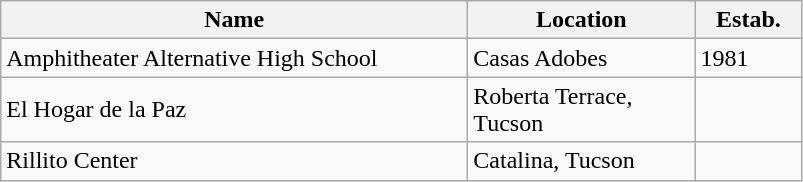<table class="wikitable">
<tr>
<th style="width:19em">Name</th>
<th style="width:9em">Location</th>
<th style="width:4em">Estab.</th>
</tr>
<tr>
<td>Amphitheater Alternative High School</td>
<td>Casas Adobes</td>
<td>1981</td>
</tr>
<tr>
<td>El Hogar de la Paz</td>
<td>Roberta Terrace, Tucson</td>
<td></td>
</tr>
<tr>
<td>Rillito Center</td>
<td>Catalina, Tucson</td>
<td></td>
</tr>
</table>
